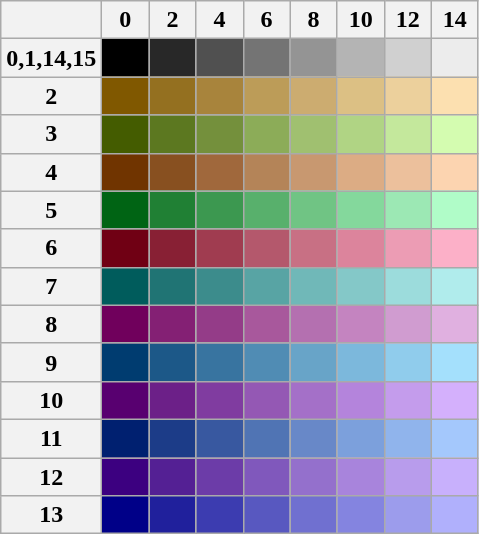<table class="wikitable" style="border-style: none" border="1" cellpadding="5">
<tr>
<th></th>
<th>0</th>
<th>2</th>
<th>4</th>
<th>6</th>
<th>8</th>
<th>10</th>
<th>12</th>
<th>14</th>
</tr>
<tr>
<th>0,1,14,15</th>
<td style="width: 24px; background-color: #000000"></td>
<td style="width: 24px; background-color: #282828"></td>
<td style="width: 24px; background-color: #505050"></td>
<td style="width: 24px; background-color: #747474"></td>
<td style="width: 24px; background-color: #949494"></td>
<td style="width: 24px; background-color: #B4B4B4"></td>
<td style="width: 24px; background-color: #D0D0D0"></td>
<td style="width: 24px; background-color: #ECECEC"></td>
</tr>
<tr>
<th>2</th>
<td style="width: 24px; background-color: #805800"></td>
<td style="width: 24px; background-color: #947020"></td>
<td style="width: 24px; background-color: #A8843C"></td>
<td style="width: 24px; background-color: #BC9C58"></td>
<td style="width: 24px; background-color: #CCAC70"></td>
<td style="width: 24px; background-color: #DCC084"></td>
<td style="width: 24px; background-color: #ECD09C"></td>
<td style="width: 24px; background-color: #FCE0B0"></td>
</tr>
<tr>
<th>3</th>
<td style="width: 24px; background-color: #445C00"></td>
<td style="width: 24px; background-color: #5C7820"></td>
<td style="width: 24px; background-color: #74903C"></td>
<td style="width: 24px; background-color: #8CAC58"></td>
<td style="width: 24px; background-color: #A0C070"></td>
<td style="width: 24px; background-color: #B0D484"></td>
<td style="width: 24px; background-color: #C4E89C"></td>
<td style="width: 24px; background-color: #D4FCB0"></td>
</tr>
<tr>
<th>4</th>
<td style="width: 24px; background-color: #703400"></td>
<td style="width: 24px; background-color: #885020"></td>
<td style="width: 24px; background-color: #A0683C"></td>
<td style="width: 24px; background-color: #B48458"></td>
<td style="width: 24px; background-color: #C89870"></td>
<td style="width: 24px; background-color: #DCAC84"></td>
<td style="width: 24px; background-color: #ECC09C"></td>
<td style="width: 24px; background-color: #FCD4B0"></td>
</tr>
<tr>
<th>5</th>
<td style="width: 24px; background-color: #006414"></td>
<td style="width: 24px; background-color: #208034"></td>
<td style="width: 24px; background-color: #3C9850"></td>
<td style="width: 24px; background-color: #58B06C"></td>
<td style="width: 24px; background-color: #70C484"></td>
<td style="width: 24px; background-color: #84D89C"></td>
<td style="width: 24px; background-color: #9CE8B4"></td>
<td style="width: 24px; background-color: #B0FCC8"></td>
</tr>
<tr>
<th>6</th>
<td style="width: 24px; background-color: #700014"></td>
<td style="width: 24px; background-color: #882034"></td>
<td style="width: 24px; background-color: #A03C50"></td>
<td style="width: 24px; background-color: #B4586C"></td>
<td style="width: 24px; background-color: #C87084"></td>
<td style="width: 24px; background-color: #DC849C"></td>
<td style="width: 24px; background-color: #EC9CB4"></td>
<td style="width: 24px; background-color: #FCB0C8"></td>
</tr>
<tr>
<th>7</th>
<td style="width: 24px; background-color: #005C5C"></td>
<td style="width: 24px; background-color: #207474"></td>
<td style="width: 24px; background-color: #3C8C8C"></td>
<td style="width: 24px; background-color: #58A4A4"></td>
<td style="width: 24px; background-color: #70B8B8"></td>
<td style="width: 24px; background-color: #84C8C8"></td>
<td style="width: 24px; background-color: #9CDCDC"></td>
<td style="width: 24px; background-color: #B0ECEC"></td>
</tr>
<tr>
<th>8</th>
<td style="width: 24px; background-color: #70005C"></td>
<td style="width: 24px; background-color: #842074"></td>
<td style="width: 24px; background-color: #943C88"></td>
<td style="width: 24px; background-color: #A8589C"></td>
<td style="width: 24px; background-color: #B470B0"></td>
<td style="width: 24px; background-color: #C484C0"></td>
<td style="width: 24px; background-color: #D09CD0"></td>
<td style="width: 24px; background-color: #E0B0E0"></td>
</tr>
<tr>
<th>9</th>
<td style="width: 24px; background-color: #003C70"></td>
<td style="width: 24px; background-color: #1C5888"></td>
<td style="width: 24px; background-color: #3874A0"></td>
<td style="width: 24px; background-color: #508CB4"></td>
<td style="width: 24px; background-color: #68A4C8"></td>
<td style="width: 24px; background-color: #7CB8DC"></td>
<td style="width: 24px; background-color: #90CCEC"></td>
<td style="width: 24px; background-color: #A4E0FC"></td>
</tr>
<tr>
<th>10</th>
<td style="width: 24px; background-color: #580070"></td>
<td style="width: 24px; background-color: #6C2088"></td>
<td style="width: 24px; background-color: #803CA0"></td>
<td style="width: 24px; background-color: #9458B4"></td>
<td style="width: 24px; background-color: #A470C8"></td>
<td style="width: 24px; background-color: #B484DC"></td>
<td style="width: 24px; background-color: #C49CEC"></td>
<td style="width: 24px; background-color: #D4B0FC"></td>
</tr>
<tr>
<th>11</th>
<td style="width: 24px; background-color: #002070"></td>
<td style="width: 24px; background-color: #1C3C88"></td>
<td style="width: 24px; background-color: #3858A0"></td>
<td style="width: 24px; background-color: #5074B4"></td>
<td style="width: 24px; background-color: #6888C8"></td>
<td style="width: 24px; background-color: #7CA0DC"></td>
<td style="width: 24px; background-color: #90B4EC"></td>
<td style="width: 24px; background-color: #A4C8FC"></td>
</tr>
<tr>
<th>12</th>
<td style="width: 24px; background-color: #3C0080"></td>
<td style="width: 24px; background-color: #542094"></td>
<td style="width: 24px; background-color: #6C3CA8"></td>
<td style="width: 24px; background-color: #8058BC"></td>
<td style="width: 24px; background-color: #9470CC"></td>
<td style="width: 24px; background-color: #A884DC"></td>
<td style="width: 24px; background-color: #B89CEC"></td>
<td style="width: 24px; background-color: #C8B0FC"></td>
</tr>
<tr>
<th>13</th>
<td style="width: 24px; background-color: #000088"></td>
<td style="width: 24px; background-color: #20209C"></td>
<td style="width: 24px; background-color: #3C3CB0"></td>
<td style="width: 24px; background-color: #5858C0"></td>
<td style="width: 24px; background-color: #7070D0"></td>
<td style="width: 24px; background-color: #8484E0"></td>
<td style="width: 24px; background-color: #9C9CEC"></td>
<td style="width: 24px; background-color: #B0B0FC"></td>
</tr>
</table>
